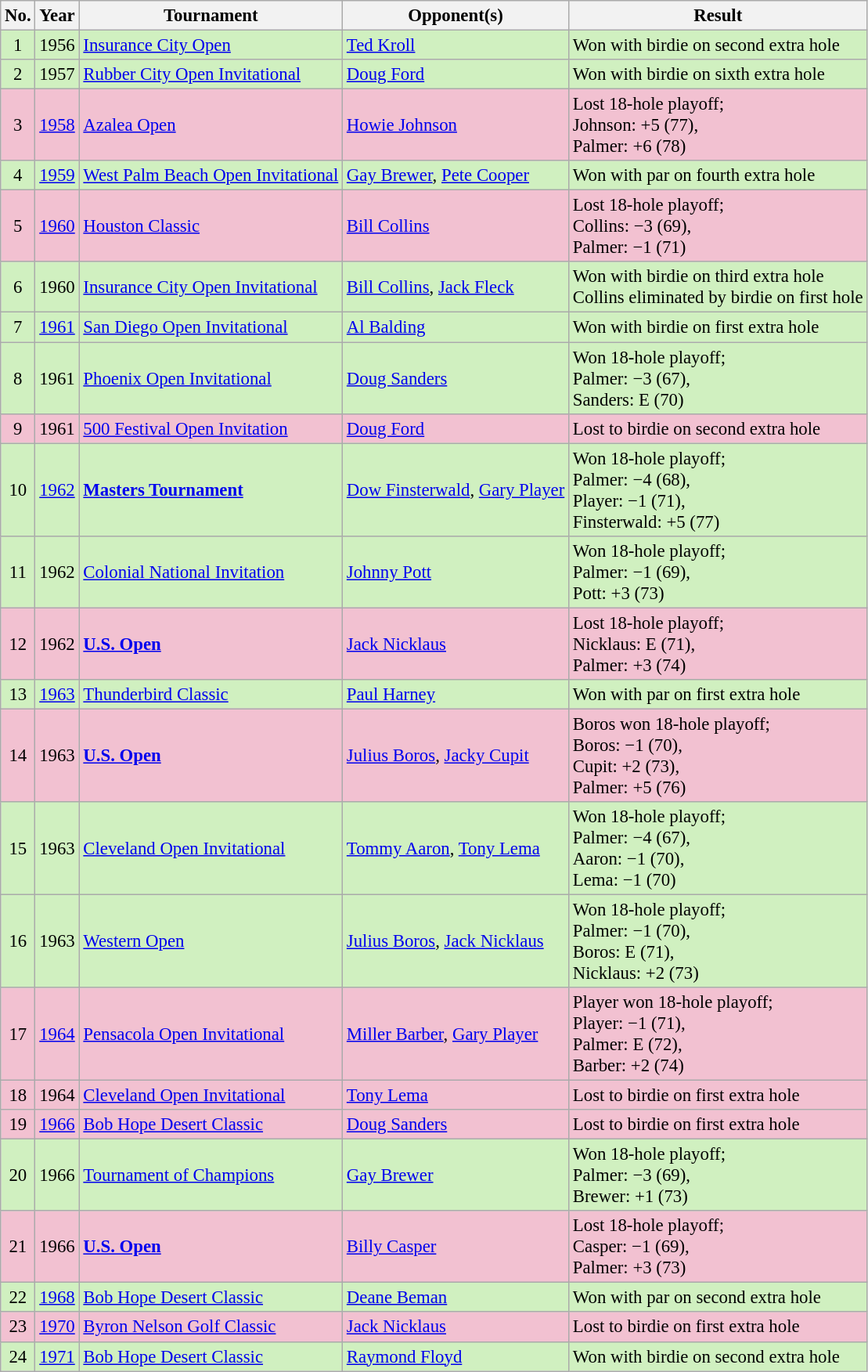<table class="wikitable" style="font-size:95%;">
<tr>
<th>No.</th>
<th>Year</th>
<th>Tournament</th>
<th>Opponent(s)</th>
<th>Result</th>
</tr>
<tr style="background:#D0F0C0;">
<td align=center>1</td>
<td>1956</td>
<td><a href='#'>Insurance City Open</a></td>
<td> <a href='#'>Ted Kroll</a></td>
<td>Won with birdie on second extra hole</td>
</tr>
<tr style="background:#D0F0C0;">
<td align=center>2</td>
<td>1957</td>
<td><a href='#'>Rubber City Open Invitational</a></td>
<td> <a href='#'>Doug Ford</a></td>
<td>Won with birdie on sixth extra hole</td>
</tr>
<tr style="background:#F2C1D1;">
<td align=center>3</td>
<td><a href='#'>1958</a></td>
<td><a href='#'>Azalea Open</a></td>
<td> <a href='#'>Howie Johnson</a></td>
<td>Lost 18-hole playoff;<br>Johnson: +5 (77),<br>Palmer: +6 (78)</td>
</tr>
<tr style="background:#D0F0C0;">
<td align=center>4</td>
<td><a href='#'>1959</a></td>
<td><a href='#'>West Palm Beach Open Invitational</a></td>
<td> <a href='#'>Gay Brewer</a>,  <a href='#'>Pete Cooper</a></td>
<td>Won with par on fourth extra hole</td>
</tr>
<tr style="background:#F2C1D1;">
<td align=center>5</td>
<td><a href='#'>1960</a></td>
<td><a href='#'>Houston Classic</a></td>
<td> <a href='#'>Bill Collins</a></td>
<td>Lost 18-hole playoff;<br>Collins: −3 (69),<br>Palmer: −1 (71)</td>
</tr>
<tr style="background:#D0F0C0;">
<td align=center>6</td>
<td>1960</td>
<td><a href='#'>Insurance City Open Invitational</a></td>
<td> <a href='#'>Bill Collins</a>,  <a href='#'>Jack Fleck</a></td>
<td>Won with birdie on third extra hole<br>Collins eliminated by birdie on first hole</td>
</tr>
<tr style="background:#D0F0C0;">
<td align=center>7</td>
<td><a href='#'>1961</a></td>
<td><a href='#'>San Diego Open Invitational</a></td>
<td> <a href='#'>Al Balding</a></td>
<td>Won with birdie on first extra hole</td>
</tr>
<tr style="background:#D0F0C0;">
<td align=center>8</td>
<td>1961</td>
<td><a href='#'>Phoenix Open Invitational</a></td>
<td> <a href='#'>Doug Sanders</a></td>
<td>Won 18-hole playoff;<br>Palmer: −3 (67),<br>Sanders: E (70)</td>
</tr>
<tr style="background:#F2C1D1;">
<td align=center>9</td>
<td>1961</td>
<td><a href='#'>500 Festival Open Invitation</a></td>
<td> <a href='#'>Doug Ford</a></td>
<td>Lost to birdie on second extra hole</td>
</tr>
<tr style="background:#D0F0C0;">
<td align=center>10</td>
<td><a href='#'>1962</a></td>
<td><strong><a href='#'>Masters Tournament</a></strong></td>
<td> <a href='#'>Dow Finsterwald</a>,  <a href='#'>Gary Player</a></td>
<td>Won 18-hole playoff;<br>Palmer: −4 (68),<br>Player: −1 (71),<br>Finsterwald: +5 (77)</td>
</tr>
<tr style="background:#D0F0C0;">
<td align=center>11</td>
<td>1962</td>
<td><a href='#'>Colonial National Invitation</a></td>
<td> <a href='#'>Johnny Pott</a></td>
<td>Won 18-hole playoff;<br>Palmer: −1 (69),<br>Pott: +3 (73)</td>
</tr>
<tr style="background:#F2C1D1;">
<td align=center>12</td>
<td>1962</td>
<td><strong><a href='#'>U.S. Open</a></strong></td>
<td> <a href='#'>Jack Nicklaus</a></td>
<td>Lost 18-hole playoff;<br>Nicklaus: E (71),<br>Palmer: +3 (74)</td>
</tr>
<tr style="background:#D0F0C0;">
<td align=center>13</td>
<td><a href='#'>1963</a></td>
<td><a href='#'>Thunderbird Classic</a></td>
<td> <a href='#'>Paul Harney</a></td>
<td>Won with par on first extra hole</td>
</tr>
<tr style="background:#F2C1D1;">
<td align=center>14</td>
<td>1963</td>
<td><strong><a href='#'>U.S. Open</a></strong></td>
<td> <a href='#'>Julius Boros</a>,  <a href='#'>Jacky Cupit</a></td>
<td>Boros won 18-hole playoff;<br>Boros: −1 (70),<br>Cupit: +2 (73),<br>Palmer: +5 (76)</td>
</tr>
<tr style="background:#D0F0C0;">
<td align=center>15</td>
<td>1963</td>
<td><a href='#'>Cleveland Open Invitational</a></td>
<td> <a href='#'>Tommy Aaron</a>,  <a href='#'>Tony Lema</a></td>
<td>Won 18-hole playoff;<br>Palmer: −4 (67),<br>Aaron: −1 (70),<br>Lema: −1 (70)</td>
</tr>
<tr style="background:#D0F0C0;">
<td align=center>16</td>
<td>1963</td>
<td><a href='#'>Western Open</a></td>
<td> <a href='#'>Julius Boros</a>,  <a href='#'>Jack Nicklaus</a></td>
<td>Won 18-hole playoff;<br>Palmer: −1 (70),<br>Boros: E (71),<br>Nicklaus: +2 (73)</td>
</tr>
<tr style="background:#F2C1D1;">
<td align=center>17</td>
<td><a href='#'>1964</a></td>
<td><a href='#'>Pensacola Open Invitational</a></td>
<td> <a href='#'>Miller Barber</a>,  <a href='#'>Gary Player</a></td>
<td>Player won 18-hole playoff;<br>Player: −1 (71),<br>Palmer: E (72),<br>Barber: +2 (74)</td>
</tr>
<tr style="background:#F2C1D1;">
<td align=center>18</td>
<td>1964</td>
<td><a href='#'>Cleveland Open Invitational</a></td>
<td> <a href='#'>Tony Lema</a></td>
<td>Lost to birdie on first extra hole</td>
</tr>
<tr style="background:#F2C1D1;">
<td align=center>19</td>
<td><a href='#'>1966</a></td>
<td><a href='#'>Bob Hope Desert Classic</a></td>
<td> <a href='#'>Doug Sanders</a></td>
<td>Lost to birdie on first extra hole</td>
</tr>
<tr style="background:#D0F0C0;">
<td align=center>20</td>
<td>1966</td>
<td><a href='#'>Tournament of Champions</a></td>
<td> <a href='#'>Gay Brewer</a></td>
<td>Won 18-hole playoff;<br>Palmer: −3 (69),<br>Brewer: +1 (73)</td>
</tr>
<tr style="background:#F2C1D1;">
<td align=center>21</td>
<td>1966</td>
<td><strong><a href='#'>U.S. Open</a></strong></td>
<td> <a href='#'>Billy Casper</a></td>
<td>Lost 18-hole playoff;<br>Casper: −1 (69),<br>Palmer: +3 (73)</td>
</tr>
<tr style="background:#D0F0C0;">
<td align=center>22</td>
<td><a href='#'>1968</a></td>
<td><a href='#'>Bob Hope Desert Classic</a></td>
<td> <a href='#'>Deane Beman</a></td>
<td>Won with par on second extra hole</td>
</tr>
<tr style="background:#F2C1D1;">
<td align=center>23</td>
<td><a href='#'>1970</a></td>
<td><a href='#'>Byron Nelson Golf Classic</a></td>
<td> <a href='#'>Jack Nicklaus</a></td>
<td>Lost to birdie on first extra hole</td>
</tr>
<tr style="background:#D0F0C0;">
<td align=center>24</td>
<td><a href='#'>1971</a></td>
<td><a href='#'>Bob Hope Desert Classic</a></td>
<td> <a href='#'>Raymond Floyd</a></td>
<td>Won with birdie on second extra hole</td>
</tr>
</table>
